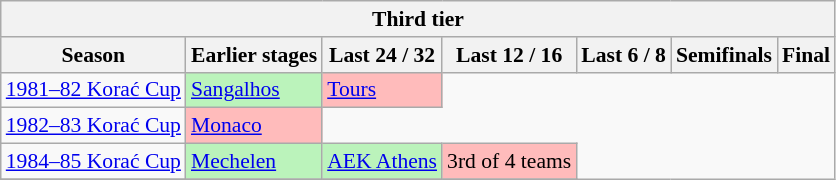<table class="wikitable" style="font-size:90%">
<tr>
<th colspan=7>Third tier</th>
</tr>
<tr>
<th>Season</th>
<th>Earlier stages</th>
<th>Last 24 / 32</th>
<th>Last 12 / 16</th>
<th>Last 6 / 8</th>
<th>Semifinals</th>
<th>Final</th>
</tr>
<tr>
<td><a href='#'>1981–82 Korać Cup</a></td>
<td bgcolor=#BBF3BB> <a href='#'>Sangalhos</a></td>
<td bgcolor=#FFBBBB> <a href='#'>Tours</a></td>
</tr>
<tr>
<td><a href='#'>1982–83 Korać Cup</a></td>
<td bgcolor=#FFBBBB> <a href='#'>Monaco</a></td>
</tr>
<tr>
<td><a href='#'>1984–85 Korać Cup</a></td>
<td bgcolor=#BBF3BB> <a href='#'>Mechelen</a></td>
<td bgcolor=#BBF3BB> <a href='#'>AEK Athens</a></td>
<td bgcolor=#FFBBBB>3rd of 4 teams</td>
</tr>
<tr>
</tr>
</table>
